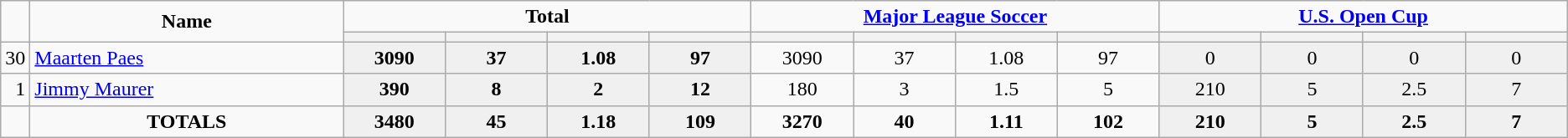<table class="wikitable" style="text-align:center;">
<tr>
<td rowspan="2"  style="width:1%; text-align:center;"><strong></strong></td>
<td rowspan="2"  style="width:20%; text-align:center;"><strong>Name</strong></td>
<td colspan="4" style="text-align:center;"><strong>Total</strong></td>
<td colspan="4" style="text-align:center;"><strong><a href='#'>Major League Soccer</a></strong></td>
<td colspan="4" style="text-align:center;"><strong><a href='#'>U.S. Open Cup</a></strong></td>
</tr>
<tr>
<th width=60></th>
<th width=60></th>
<th width=60></th>
<th width=60></th>
<th width=60></th>
<th width=60></th>
<th width=60></th>
<th width=60></th>
<th width=60></th>
<th width=60></th>
<th width=60></th>
<th width=60></th>
</tr>
<tr>
<td style="text-align: right;">30</td>
<td style="text-align: left;"> <a href='#'>Maarten Paes</a></td>
<td style="background: #F0F0F0;"><strong>3090</strong></td>
<td style="background: #F0F0F0;"><strong>37</strong></td>
<td style="background: #F0F0F0;"><strong>1.08</strong></td>
<td style="background: #F0F0F0;"><strong>97</strong></td>
<td>3090</td>
<td>37</td>
<td>1.08</td>
<td>97</td>
<td style="background: #F0F0F0;">0</td>
<td style="background: #F0F0F0;">0</td>
<td style="background: #F0F0F0;">0</td>
<td style="background: #F0F0F0;">0</td>
</tr>
<tr>
<td style="text-align: right;">1</td>
<td style="text-align: left;"> <a href='#'>Jimmy Maurer</a></td>
<td style="background: #F0F0F0;"><strong>390</strong></td>
<td style="background: #F0F0F0;"><strong>8</strong></td>
<td style="background: #F0F0F0;"><strong>2</strong></td>
<td style="background: #F0F0F0;"><strong>12</strong></td>
<td>180</td>
<td>3</td>
<td>1.5</td>
<td>5</td>
<td style="background: #F0F0F0;">210</td>
<td style="background: #F0F0F0;">5</td>
<td style="background: #F0F0F0;">2.5</td>
<td style="background: #F0F0F0;">7</td>
</tr>
<tr>
<td></td>
<td><strong>TOTALS</strong></td>
<td style="background: #F0F0F0;"><strong>3480</strong></td>
<td style="background: #F0F0F0;"><strong>45</strong></td>
<td style="background: #F0F0F0;"><strong>1.18</strong></td>
<td style="background: #F0F0F0;"><strong>109</strong></td>
<td><strong>3270</strong></td>
<td><strong>40</strong></td>
<td><strong>1.11</strong></td>
<td><strong>102</strong></td>
<td style="background: #F0F0F0;"><strong>210</strong></td>
<td style="background: #F0F0F0;"><strong>5</strong></td>
<td style="background: #F0F0F0;"><strong>2.5</strong></td>
<td style="background: #F0F0F0;"><strong>7</strong></td>
</tr>
</table>
